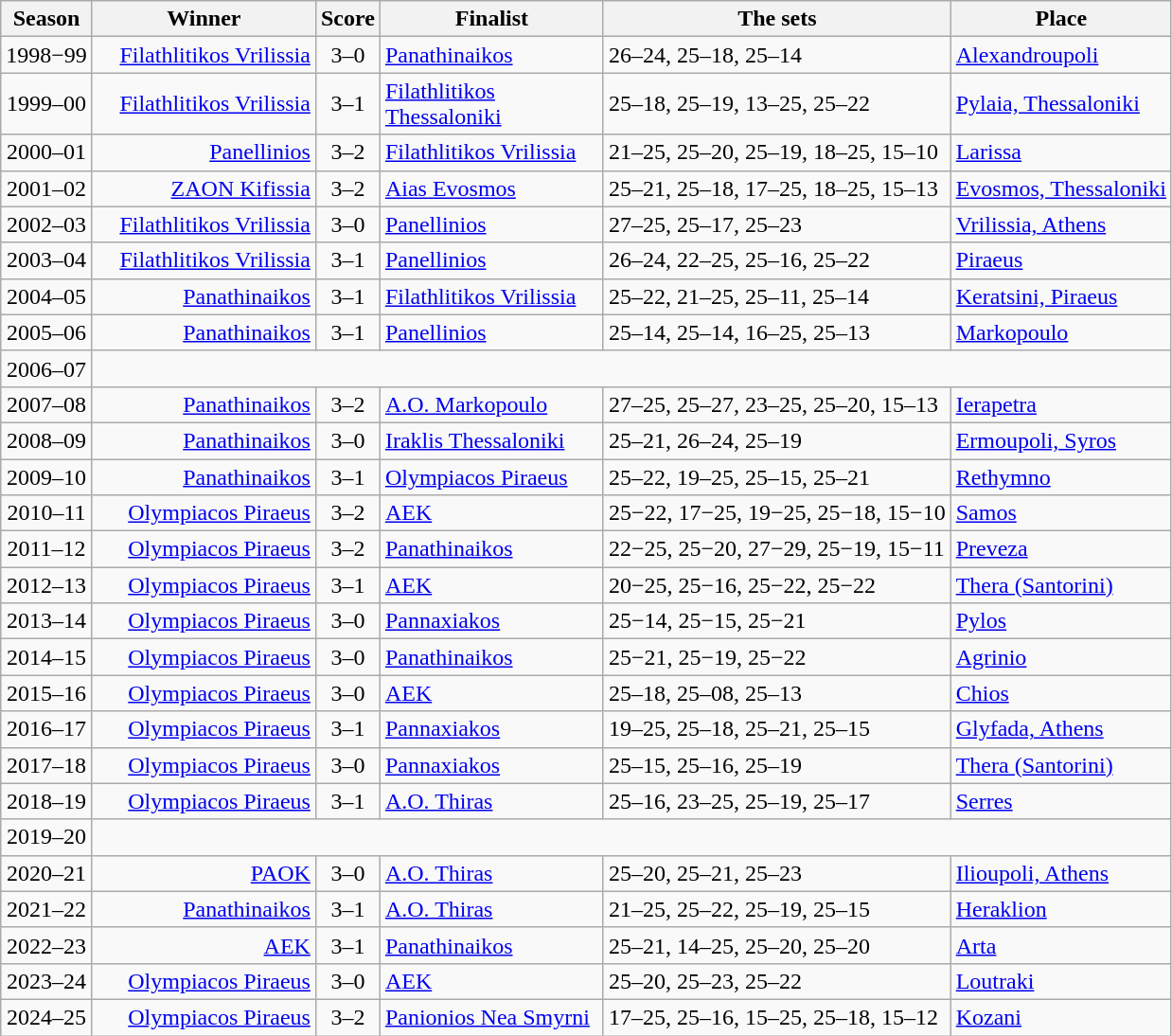<table class="wikitable" style="text-align: left; font-size:100%">
<tr>
<th style="text-align:center">Season</th>
<th width="150" !style="text-align:center">Winner</th>
<th style="text-align:center">Score</th>
<th width="150" !style="text-align:center">Finalist</th>
<th style="text-align:center">The sets</th>
<th style="text-align:center">Place</th>
</tr>
<tr>
<td align=center>1998−99</td>
<td align=right><a href='#'>Filathlitikos Vrilissia</a></td>
<td align=center>3–0</td>
<td><a href='#'>Panathinaikos</a></td>
<td>26–24, 25–18, 25–14</td>
<td><a href='#'>Alexandroupoli</a></td>
</tr>
<tr>
<td align=center>1999–00</td>
<td align=right><a href='#'>Filathlitikos Vrilissia</a></td>
<td align=center>3–1</td>
<td><a href='#'>Filathlitikos Thessaloniki</a></td>
<td>25–18, 25–19, 13–25, 25–22</td>
<td><a href='#'>Pylaia, Thessaloniki</a></td>
</tr>
<tr>
<td align=center>2000–01</td>
<td align=right><a href='#'>Panellinios</a></td>
<td align=center>3–2</td>
<td><a href='#'>Filathlitikos Vrilissia</a></td>
<td>21–25, 25–20, 25–19, 18–25, 15–10</td>
<td><a href='#'>Larissa</a></td>
</tr>
<tr>
<td align=center>2001–02</td>
<td align=right><a href='#'>ZAON Kifissia</a></td>
<td align=center>3–2</td>
<td><a href='#'>Aias Evosmos</a></td>
<td>25–21, 25–18, 17–25, 18–25, 15–13</td>
<td><a href='#'>Evosmos, Thessaloniki</a></td>
</tr>
<tr>
<td align=center>2002–03</td>
<td align=right><a href='#'>Filathlitikos Vrilissia</a></td>
<td align=center>3–0</td>
<td><a href='#'>Panellinios</a></td>
<td>27–25, 25–17, 25–23</td>
<td><a href='#'>Vrilissia, Athens</a></td>
</tr>
<tr>
<td align=center>2003–04</td>
<td align=right><a href='#'>Filathlitikos Vrilissia</a></td>
<td align=center>3–1</td>
<td><a href='#'>Panellinios</a></td>
<td>26–24, 22–25, 25–16, 25–22</td>
<td><a href='#'>Piraeus</a></td>
</tr>
<tr>
<td align=center>2004–05</td>
<td align=right><a href='#'>Panathinaikos</a></td>
<td align=center>3–1</td>
<td><a href='#'>Filathlitikos Vrilissia</a></td>
<td>25–22, 21–25, 25–11, 25–14</td>
<td><a href='#'>Keratsini, Piraeus</a></td>
</tr>
<tr>
<td align=center>2005–06</td>
<td align=right><a href='#'>Panathinaikos</a></td>
<td align=center>3–1</td>
<td><a href='#'>Panellinios</a></td>
<td>25–14, 25–14, 16–25, 25–13</td>
<td><a href='#'>Markopoulo</a></td>
</tr>
<tr>
<td align=center>2006–07</td>
<td colspan=5></td>
</tr>
<tr>
<td align=center>2007–08</td>
<td align=right><a href='#'>Panathinaikos</a></td>
<td align=center>3–2</td>
<td><a href='#'>A.O. Markopoulo</a></td>
<td>27–25, 25–27, 23–25, 25–20, 15–13</td>
<td><a href='#'>Ierapetra</a></td>
</tr>
<tr>
<td align=center>2008–09</td>
<td align=right><a href='#'>Panathinaikos</a></td>
<td align=center>3–0</td>
<td><a href='#'>Iraklis Thessaloniki</a></td>
<td>25–21, 26–24, 25–19</td>
<td><a href='#'>Ermoupoli, Syros</a></td>
</tr>
<tr>
<td align=center>2009–10</td>
<td align=right><a href='#'>Panathinaikos</a></td>
<td align=center>3–1</td>
<td><a href='#'>Olympiacos Piraeus</a></td>
<td>25–22, 19–25, 25–15, 25–21</td>
<td><a href='#'>Rethymno</a></td>
</tr>
<tr>
<td align=center>2010–11</td>
<td align=right><a href='#'>Olympiacos Piraeus</a></td>
<td align=center>3–2</td>
<td><a href='#'>AEK</a></td>
<td>25−22, 17−25, 19−25, 25−18, 15−10</td>
<td><a href='#'>Samos</a></td>
</tr>
<tr>
<td align=center>2011–12</td>
<td align=right><a href='#'>Olympiacos Piraeus</a></td>
<td align=center>3–2</td>
<td><a href='#'>Panathinaikos</a></td>
<td>22−25, 25−20, 27−29, 25−19, 15−11</td>
<td><a href='#'>Preveza</a></td>
</tr>
<tr>
<td align=center>2012–13</td>
<td align=right><a href='#'>Olympiacos Piraeus</a></td>
<td align=center>3–1</td>
<td><a href='#'>AEK</a></td>
<td>20−25, 25−16, 25−22, 25−22</td>
<td><a href='#'>Thera (Santorini)</a></td>
</tr>
<tr>
<td align=center>2013–14</td>
<td align=right><a href='#'>Olympiacos Piraeus</a></td>
<td align=center>3–0</td>
<td><a href='#'>Pannaxiakos</a></td>
<td>25−14, 25−15, 25−21</td>
<td><a href='#'>Pylos</a></td>
</tr>
<tr>
<td align=center>2014–15</td>
<td align=right><a href='#'>Olympiacos Piraeus</a></td>
<td align=center>3–0</td>
<td><a href='#'>Panathinaikos</a></td>
<td>25−21, 25−19, 25−22</td>
<td><a href='#'>Agrinio</a></td>
</tr>
<tr>
<td align=center>2015–16</td>
<td align=right><a href='#'>Olympiacos Piraeus</a></td>
<td align=center>3–0</td>
<td><a href='#'>AEK</a></td>
<td>25–18, 25–08, 25–13</td>
<td><a href='#'>Chios</a></td>
</tr>
<tr>
<td align=center>2016–17</td>
<td align=right><a href='#'>Olympiacos Piraeus</a></td>
<td align=center>3–1</td>
<td><a href='#'>Pannaxiakos</a></td>
<td>19–25, 25–18, 25–21, 25–15</td>
<td><a href='#'>Glyfada, Athens</a></td>
</tr>
<tr>
<td align=center>2017–18</td>
<td align=right><a href='#'>Olympiacos Piraeus</a></td>
<td align=center>3–0</td>
<td><a href='#'>Pannaxiakos</a></td>
<td>25–15, 25–16, 25–19</td>
<td><a href='#'>Thera (Santorini)</a></td>
</tr>
<tr>
<td align=center>2018–19</td>
<td align=right><a href='#'>Olympiacos Piraeus</a></td>
<td align=center>3–1</td>
<td><a href='#'>A.O. Thiras</a></td>
<td>25–16, 23–25, 25–19, 25–17</td>
<td><a href='#'>Serres</a></td>
</tr>
<tr>
<td align=center>2019–20</td>
<td colspan=5></td>
</tr>
<tr>
<td align=center>2020–21</td>
<td align=right><a href='#'>PAOK</a></td>
<td align=center>3–0</td>
<td><a href='#'>A.O. Thiras</a></td>
<td>25–20, 25–21, 25–23</td>
<td><a href='#'>Ilioupoli, Athens</a></td>
</tr>
<tr>
<td align=center>2021–22</td>
<td align=right><a href='#'>Panathinaikos</a></td>
<td align=center>3–1</td>
<td><a href='#'>A.O. Thiras</a></td>
<td>21–25, 25–22, 25–19, 25–15</td>
<td><a href='#'>Heraklion</a></td>
</tr>
<tr>
<td align=center>2022–23</td>
<td align=right><a href='#'>AEK</a></td>
<td align=center>3–1</td>
<td><a href='#'>Panathinaikos</a></td>
<td>25–21, 14–25, 25–20, 25–20</td>
<td><a href='#'>Arta</a></td>
</tr>
<tr>
<td align=center>2023–24</td>
<td align=right><a href='#'>Olympiacos Piraeus</a></td>
<td align=center>3–0</td>
<td><a href='#'>AEK</a></td>
<td>25–20, 25–23, 25–22</td>
<td><a href='#'>Loutraki</a></td>
</tr>
<tr>
<td align=center>2024–25</td>
<td align=right><a href='#'>Olympiacos Piraeus</a></td>
<td align=center>3–2</td>
<td><a href='#'>Panionios Nea Smyrni</a></td>
<td>17–25, 25–16, 15–25, 25–18, 15–12</td>
<td><a href='#'>Kozani</a></td>
</tr>
</table>
